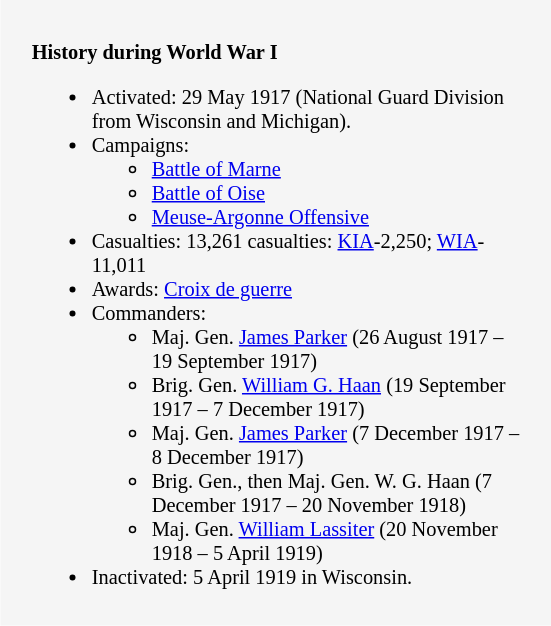<table class="toccolours" style="float: right; margin-left: 1em; font-size: 85%; background:whitesmoke; color:black; width:27em; max-width: 40%;padding-left: 10px;padding-right: 10px;" cellspacing="10">
<tr>
<td style="text-align: left;"><br><strong>History during World War I</strong><ul><li>Activated: 29 May 1917 (National Guard Division from Wisconsin and Michigan).</li><li>Campaigns:<ul><li><a href='#'>Battle of Marne</a></li><li><a href='#'>Battle of Oise</a></li><li><a href='#'>Meuse-Argonne Offensive</a></li></ul></li><li>Casualties: 13,261 casualties: <a href='#'>KIA</a>-2,250; <a href='#'>WIA</a>-11,011</li><li>Awards: <a href='#'>Croix de guerre</a></li><li>Commanders:<ul><li>Maj. Gen. <a href='#'>James Parker</a> (26 August 1917 – 19 September 1917)</li><li>Brig. Gen. <a href='#'>William G. Haan</a> (19 September 1917 – 7 December 1917)</li><li>Maj. Gen. <a href='#'>James Parker</a> (7 December 1917 – 8 December 1917)</li><li>Brig. Gen., then Maj. Gen. W. G. Haan (7 December 1917 – 20 November 1918)</li><li>Maj. Gen. <a href='#'>William Lassiter</a> (20 November 1918 – 5 April 1919)</li></ul></li><li>Inactivated: 5 April 1919 in Wisconsin.</li></ul></td>
</tr>
</table>
